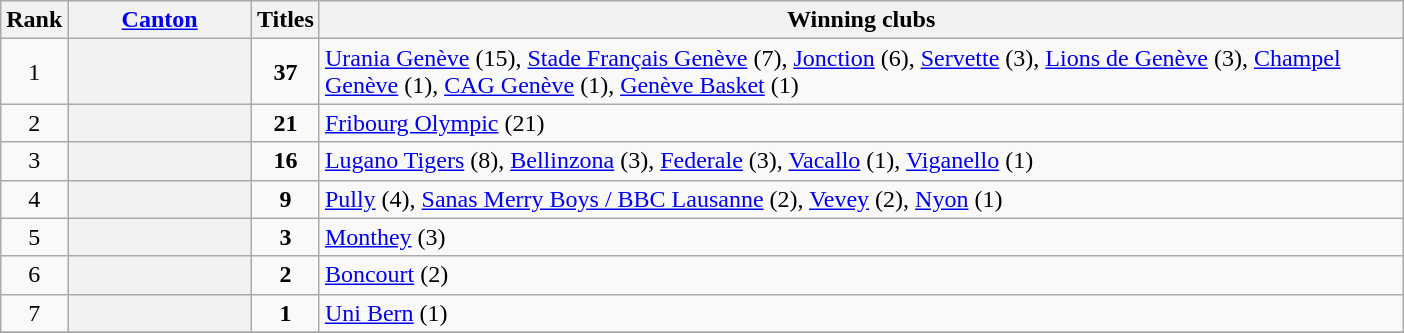<table class="wikitable sortable plainrowheaders" style="font-size:100%;">
<tr>
<th>Rank</th>
<th scope="col" width=115><a href='#'>Canton</a></th>
<th>Titles</th>
<th scope="col" width=715>Winning clubs</th>
</tr>
<tr>
<td style="text-align:center">1</td>
<th scope="row"></th>
<td style="text-align:center"><strong>37</strong></td>
<td><a href='#'>Urania Genève</a> (15), <a href='#'>Stade Français Genève</a> (7), <a href='#'>Jonction</a> (6), <a href='#'>Servette</a> (3), <a href='#'>Lions de Genève</a> (3), <a href='#'>Champel Genève</a> (1), <a href='#'>CAG Genève</a> (1), <a href='#'>Genève Basket</a> (1)</td>
</tr>
<tr>
<td style="text-align:center">2</td>
<th scope="row"></th>
<td style="text-align:center"><strong>21</strong></td>
<td><a href='#'>Fribourg Olympic</a> (21)</td>
</tr>
<tr>
<td style="text-align:center">3</td>
<th scope="row"></th>
<td style="text-align:center"><strong>16</strong></td>
<td><a href='#'>Lugano Tigers</a> (8), <a href='#'>Bellinzona</a> (3), <a href='#'>Federale</a> (3), <a href='#'>Vacallo</a> (1), <a href='#'>Viganello</a> (1)</td>
</tr>
<tr>
<td style="text-align:center">4</td>
<th scope="row"></th>
<td style="text-align:center"><strong>9</strong></td>
<td><a href='#'>Pully</a> (4), <a href='#'>Sanas Merry Boys / BBC Lausanne</a> (2), <a href='#'>Vevey</a> (2), <a href='#'>Nyon</a> (1)</td>
</tr>
<tr>
<td style="text-align:center">5</td>
<th scope="row"></th>
<td style="text-align:center"><strong>3</strong></td>
<td><a href='#'>Monthey</a> (3)</td>
</tr>
<tr>
<td style="text-align:center">6</td>
<th scope="row"></th>
<td style="text-align:center"><strong>2</strong></td>
<td><a href='#'>Boncourt</a> (2)</td>
</tr>
<tr>
<td style="text-align:center">7</td>
<th scope="row"></th>
<td style="text-align:center"><strong>1</strong></td>
<td><a href='#'>Uni Bern</a> (1)</td>
</tr>
<tr>
</tr>
</table>
